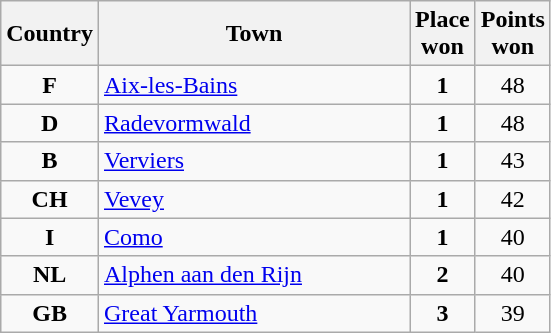<table class="wikitable">
<tr>
<th width="25">Country</th>
<th width="200">Town</th>
<th width="25">Place won</th>
<th width="25">Points won</th>
</tr>
<tr>
<td align="center"><strong>F</strong></td>
<td align="left"><a href='#'>Aix-les-Bains</a></td>
<td align="center"><strong>1</strong></td>
<td align="center">48</td>
</tr>
<tr>
<td align="center"><strong>D</strong></td>
<td align="left"><a href='#'>Radevormwald</a></td>
<td align="center"><strong>1</strong></td>
<td align="center">48</td>
</tr>
<tr>
<td align="center"><strong>B</strong></td>
<td align="left"><a href='#'>Verviers</a></td>
<td align="center"><strong>1</strong></td>
<td align="center">43</td>
</tr>
<tr>
<td align="center"><strong>CH</strong></td>
<td align="left"><a href='#'>Vevey</a></td>
<td align="center"><strong>1</strong></td>
<td align="center">42</td>
</tr>
<tr>
<td align="center"><strong>I</strong></td>
<td align="left"><a href='#'>Como</a></td>
<td align="center"><strong>1</strong></td>
<td align="center">40</td>
</tr>
<tr>
<td align="center"><strong>NL</strong></td>
<td align="left"><a href='#'>Alphen aan den Rijn</a></td>
<td align="center"><strong>2</strong></td>
<td align="center">40</td>
</tr>
<tr>
<td align="center"><strong>GB</strong></td>
<td align="left"><a href='#'>Great Yarmouth</a></td>
<td align="center"><strong>3</strong></td>
<td align="center">39</td>
</tr>
</table>
